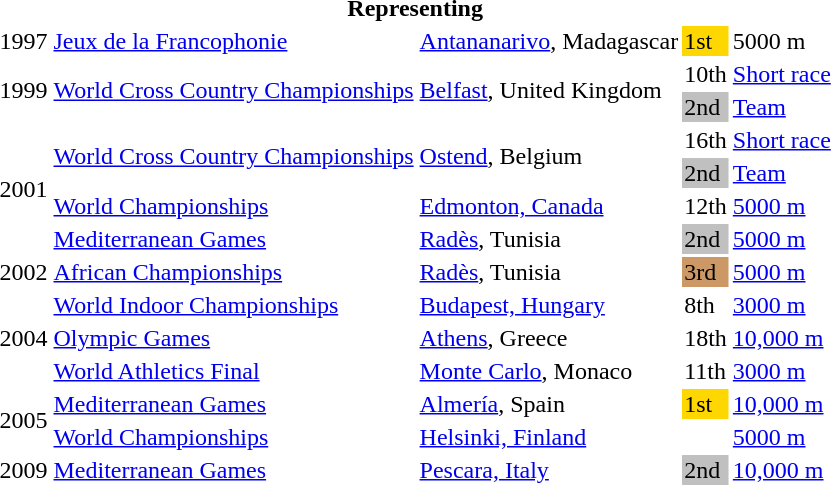<table>
<tr>
<th colspan="6">Representing </th>
</tr>
<tr>
<td>1997</td>
<td><a href='#'>Jeux de la Francophonie</a></td>
<td><a href='#'>Antananarivo</a>, Madagascar</td>
<td bgcolor="gold">1st</td>
<td>5000 m</td>
</tr>
<tr>
<td rowspan=2>1999</td>
<td rowspan=2><a href='#'>World Cross Country Championships</a></td>
<td rowspan=2><a href='#'>Belfast</a>, United Kingdom</td>
<td>10th</td>
<td><a href='#'>Short race</a></td>
</tr>
<tr>
<td bgcolor="silver">2nd</td>
<td><a href='#'>Team</a></td>
</tr>
<tr>
<td rowspan=4>2001</td>
<td rowspan=2><a href='#'>World Cross Country Championships</a></td>
<td rowspan=2><a href='#'>Ostend</a>, Belgium</td>
<td>16th</td>
<td><a href='#'>Short race</a></td>
</tr>
<tr>
<td bgcolor="silver">2nd</td>
<td><a href='#'>Team</a></td>
</tr>
<tr>
<td><a href='#'>World Championships</a></td>
<td><a href='#'>Edmonton, Canada</a></td>
<td>12th</td>
<td><a href='#'>5000 m</a></td>
</tr>
<tr>
<td><a href='#'>Mediterranean Games</a></td>
<td><a href='#'>Radès</a>, Tunisia</td>
<td bgcolor="silver">2nd</td>
<td><a href='#'>5000 m</a></td>
</tr>
<tr>
<td>2002</td>
<td><a href='#'>African Championships</a></td>
<td><a href='#'>Radès</a>, Tunisia</td>
<td bgcolor="cc9966">3rd</td>
<td><a href='#'>5000 m</a></td>
</tr>
<tr>
<td rowspan=3>2004</td>
<td><a href='#'>World Indoor Championships</a></td>
<td><a href='#'>Budapest, Hungary</a></td>
<td>8th</td>
<td><a href='#'>3000 m</a></td>
</tr>
<tr>
<td><a href='#'>Olympic Games</a></td>
<td><a href='#'>Athens</a>, Greece</td>
<td>18th</td>
<td><a href='#'>10,000 m</a></td>
</tr>
<tr>
<td><a href='#'>World Athletics Final</a></td>
<td><a href='#'>Monte Carlo</a>, Monaco</td>
<td>11th</td>
<td><a href='#'>3000 m</a></td>
</tr>
<tr>
<td rowspan="2">2005</td>
<td><a href='#'>Mediterranean Games</a></td>
<td><a href='#'>Almería</a>, Spain</td>
<td bgcolor="gold">1st</td>
<td><a href='#'>10,000 m</a></td>
</tr>
<tr>
<td><a href='#'>World Championships</a></td>
<td><a href='#'>Helsinki, Finland</a></td>
<td></td>
<td><a href='#'>5000 m</a></td>
</tr>
<tr>
<td>2009</td>
<td><a href='#'>Mediterranean Games</a></td>
<td><a href='#'>Pescara, Italy</a></td>
<td bgcolor="silver">2nd</td>
<td><a href='#'>10,000 m</a></td>
</tr>
</table>
